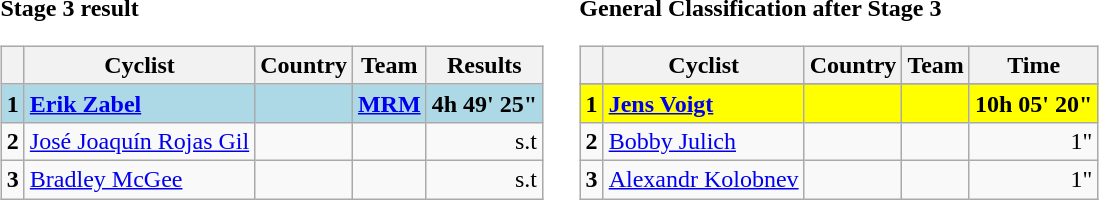<table>
<tr>
<td><strong>Stage 3 result</strong><br><table class="wikitable">
<tr>
<th></th>
<th>Cyclist</th>
<th>Country</th>
<th>Team</th>
<th>Results</th>
</tr>
<tr style="background:lightblue">
<td><strong>1</strong></td>
<td><strong><a href='#'>Erik Zabel</a></strong></td>
<td><strong></strong></td>
<td><strong><a href='#'>MRM</a></strong></td>
<td align=right><strong>4h 49' 25"</strong></td>
</tr>
<tr>
<td><strong>2</strong></td>
<td><a href='#'>José Joaquín Rojas Gil</a></td>
<td></td>
<td></td>
<td align=right>s.t</td>
</tr>
<tr>
<td><strong>3</strong></td>
<td><a href='#'>Bradley McGee</a></td>
<td></td>
<td></td>
<td align=right>s.t</td>
</tr>
</table>
</td>
<td></td>
<td><strong>General Classification after Stage 3</strong><br><table class="wikitable">
<tr>
<th></th>
<th>Cyclist</th>
<th>Country</th>
<th>Team</th>
<th>Time</th>
</tr>
<tr>
</tr>
<tr style="background:yellow">
<td><strong>1</strong></td>
<td><strong><a href='#'>Jens Voigt</a></strong></td>
<td><strong></strong></td>
<td><strong></strong></td>
<td align=right><strong>10h 05' 20"</strong></td>
</tr>
<tr>
<td><strong>2</strong></td>
<td><a href='#'>Bobby Julich</a></td>
<td></td>
<td></td>
<td align=right>1"</td>
</tr>
<tr>
<td><strong>3</strong></td>
<td><a href='#'>Alexandr Kolobnev</a></td>
<td></td>
<td></td>
<td align=right>1"</td>
</tr>
</table>
</td>
</tr>
</table>
